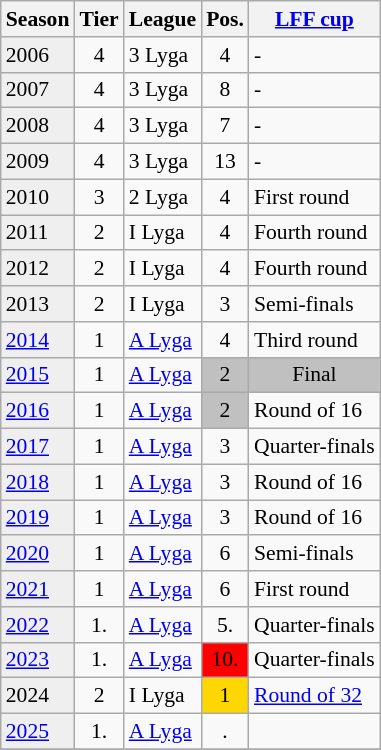<table class="wikitable" style="font-size:90%;">
<tr>
<th>Season</th>
<th>Tier</th>
<th>League</th>
<th>Pos.</th>
<th><a href='#'>LFF cup</a></th>
</tr>
<tr>
<td style="background:#efefef;">2006</td>
<td style="text-align:center;">4</td>
<td>3 Lyga</td>
<td style="text-align:center; background:bronze;">4</td>
<td>-</td>
</tr>
<tr>
<td style="background:#efefef;">2007</td>
<td style="text-align:center;">4</td>
<td>3 Lyga</td>
<td style="text-align:center; background:bronze;">8</td>
<td>-</td>
</tr>
<tr>
<td style="background:#efefef;">2008</td>
<td style="text-align:center;">4</td>
<td>3 Lyga</td>
<td style="text-align:center; background:bronze;">7</td>
<td>-</td>
</tr>
<tr>
<td style="background:#efefef;">2009</td>
<td style="text-align:center;">4</td>
<td>3 Lyga</td>
<td style="text-align:center; background:bronze;">13</td>
<td>-</td>
</tr>
<tr>
<td style="background:#efefef;">2010</td>
<td style="text-align:center;">3</td>
<td>2 Lyga</td>
<td style="text-align:center; background:bronze;">4</td>
<td>First round</td>
</tr>
<tr>
<td style="background:#efefef;">2011</td>
<td style="text-align:center;">2</td>
<td>I Lyga</td>
<td style="text-align:center; background:bronze;">4</td>
<td>Fourth round</td>
</tr>
<tr>
<td style="background:#efefef;">2012</td>
<td style="text-align:center;">2</td>
<td>I Lyga</td>
<td style="text-align:center; background:bronze;">4</td>
<td>Fourth round</td>
</tr>
<tr>
<td style="background:#efefef;">2013</td>
<td style="text-align:center;">2</td>
<td>I Lyga</td>
<td style="text-align:center; background:bronze;">3</td>
<td>Semi-finals</td>
</tr>
<tr>
<td style="background:#efefef;"><a href='#'>2014</a></td>
<td style="text-align:center;">1</td>
<td><a href='#'>A Lyga</a></td>
<td style="text-align:center;">4</td>
<td>Third round</td>
</tr>
<tr>
<td style="background:#efefef;"><a href='#'>2015</a></td>
<td style="text-align:center;">1</td>
<td><a href='#'>A Lyga</a></td>
<td style="text-align:center;" bgcolor=silver>2</td>
<td style="text-align:center;" bgcolor=silver>Final</td>
</tr>
<tr>
<td style="background:#efefef;"><a href='#'>2016</a></td>
<td style="text-align:center;">1</td>
<td><a href='#'>A Lyga</a></td>
<td style="text-align:center;" bgcolor=silver>2</td>
<td>Round of 16</td>
</tr>
<tr>
<td style="background:#efefef;"><a href='#'>2017</a></td>
<td style="text-align:center;">1</td>
<td><a href='#'>A Lyga</a></td>
<td style="text-align:center;">3</td>
<td>Quarter-finals</td>
</tr>
<tr>
<td style="background:#efefef;"><a href='#'>2018</a></td>
<td style="text-align:center;">1</td>
<td><a href='#'>A Lyga</a></td>
<td style="text-align:center;">3</td>
<td>Round of 16</td>
</tr>
<tr>
<td style="background:#efefef;"><a href='#'>2019</a></td>
<td style="text-align:center;">1</td>
<td><a href='#'>A Lyga</a></td>
<td style="text-align:center;">3</td>
<td>Round of 16</td>
</tr>
<tr>
<td style="background:#efefef;"><a href='#'>2020</a></td>
<td style="text-align:center;">1</td>
<td><a href='#'>A Lyga</a></td>
<td style="text-align:center;">6</td>
<td>Semi-finals</td>
</tr>
<tr>
<td style="background:#efefef;"><a href='#'>2021</a></td>
<td style="text-align:center;">1</td>
<td><a href='#'>A Lyga</a></td>
<td style="text-align:center;">6</td>
<td>First round</td>
</tr>
<tr>
<td style="background:#efefef;"><a href='#'>2022</a></td>
<td style="text-align:center;">1.</td>
<td><a href='#'>A Lyga</a></td>
<td style="text-align:center;">5.</td>
<td>Quarter-finals</td>
</tr>
<tr>
<td style="background:#efefef;"><a href='#'>2023</a></td>
<td style="text-align:center;">1.</td>
<td><a href='#'>A Lyga</a></td>
<td style="text-align:center;" bgcolor=red>10.</td>
<td>Quarter-finals</td>
</tr>
<tr>
<td style="background:#efefef;">2024</td>
<td style="text-align:center;">2</td>
<td>I Lyga</td>
<td style="text-align:center; background:gold;">1</td>
<td><a href='#'>Round of 32</a></td>
</tr>
<tr>
<td style="background:#efefef;"><a href='#'>2025</a></td>
<td style="text-align:center;">1.</td>
<td><a href='#'>A Lyga</a></td>
<td style="text-align:center;" bgcolor=>.</td>
<td></td>
</tr>
<tr>
</tr>
</table>
